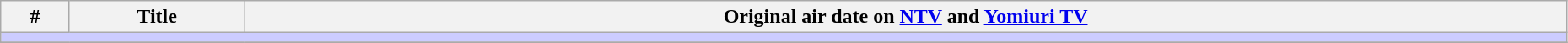<table class="wikitable" style="width:98%;">
<tr>
<th>#</th>
<th>Title</th>
<th>Original air date on <a href='#'>NTV</a> and <a href='#'>Yomiuri TV</a></th>
</tr>
<tr>
<td colspan="4" style="background:#ccf;"></td>
</tr>
<tr>
</tr>
</table>
